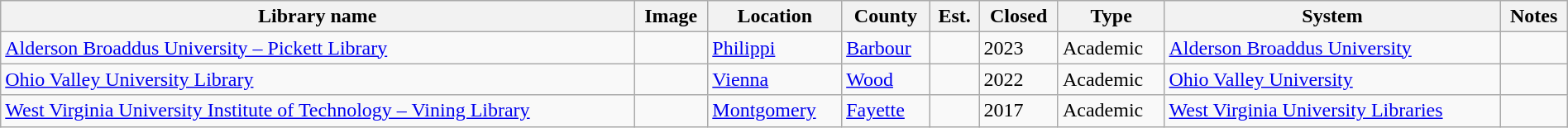<table class="wikitable sortable" style="width:100%">
<tr>
<th>Library name</th>
<th style="width:*;" class="unsortable" scope="col">Image</th>
<th>Location</th>
<th>County</th>
<th>Est.</th>
<th>Closed</th>
<th>Type</th>
<th>System</th>
<th>Notes</th>
</tr>
<tr>
<td><a href='#'>Alderson Broaddus University – Pickett Library</a></td>
<td></td>
<td><a href='#'>Philippi</a><br><small></small></td>
<td><a href='#'>Barbour</a></td>
<td></td>
<td>2023</td>
<td>Academic</td>
<td><a href='#'>Alderson Broaddus University</a></td>
<td></td>
</tr>
<tr>
<td><a href='#'>Ohio Valley University Library</a></td>
<td></td>
<td><a href='#'>Vienna</a><br><small></small></td>
<td><a href='#'>Wood</a></td>
<td></td>
<td>2022</td>
<td>Academic</td>
<td><a href='#'>Ohio Valley University</a></td>
<td></td>
</tr>
<tr>
<td><a href='#'>West Virginia University Institute of Technology – Vining Library</a></td>
<td></td>
<td><a href='#'>Montgomery</a><br><small></small></td>
<td><a href='#'>Fayette</a></td>
<td></td>
<td>2017</td>
<td>Academic</td>
<td><a href='#'>West Virginia University Libraries</a></td>
<td></td>
</tr>
</table>
